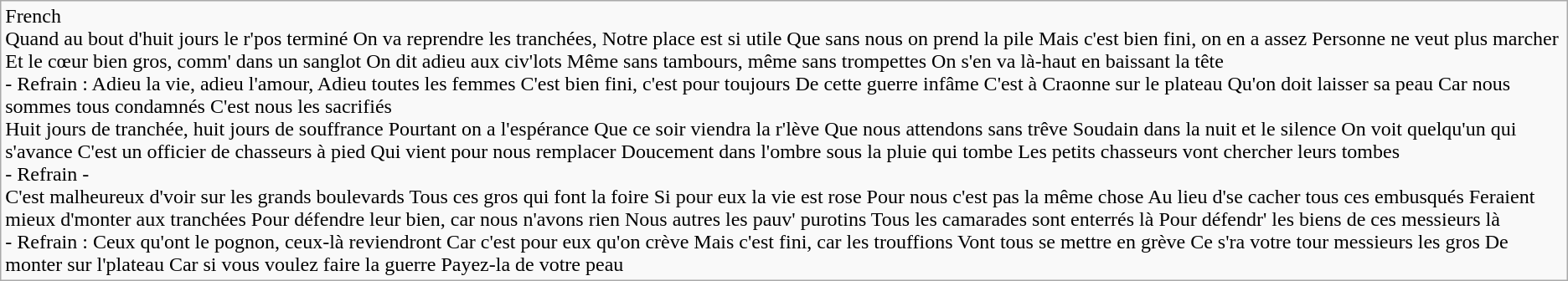<table class="wikitable" border="1">
<tr>
<td>French<br>Quand au bout d'huit jours le r'pos terminé
On va reprendre les tranchées,
Notre place est si utile
Que sans nous on prend la pile
Mais c'est bien fini, on en a assez
Personne ne veut plus marcher
Et le cœur bien gros, comm' dans un sanglot
On dit adieu aux civ'lots
Même sans tambours, même sans trompettes
On s'en va là-haut en baissant la tête<br>- Refrain :
Adieu la vie, adieu l'amour,
Adieu toutes les femmes
C'est bien fini, c'est pour toujours
De cette guerre infâme
C'est à Craonne sur le plateau
Qu'on doit laisser sa peau
Car nous sommes tous condamnés
C'est nous les sacrifiés<br>Huit jours de tranchée, huit jours de souffrance
Pourtant on a l'espérance
Que ce soir viendra la r'lève
Que nous attendons sans trêve
Soudain dans la nuit et le silence
On voit quelqu'un qui s'avance
C'est un officier de chasseurs à pied
Qui vient pour nous remplacer
Doucement dans l'ombre sous la pluie qui tombe
Les petits chasseurs vont chercher leurs tombes<br>- Refrain -<br>C'est malheureux d'voir sur les grands boulevards
Tous ces gros qui font la foire
Si pour eux la vie est rose
Pour nous c'est pas la même chose
Au lieu d'se cacher tous ces embusqués
Feraient mieux d'monter aux tranchées
Pour défendre leur bien, car nous n'avons rien
Nous autres les pauv' purotins
Tous les camarades sont enterrés là
Pour défendr' les biens de ces messieurs là<br>- Refrain :
Ceux qu'ont le pognon, ceux-là reviendront
Car c'est pour eux qu'on crève
Mais c'est fini, car les trouffions
Vont tous se mettre en grève
Ce s'ra votre tour messieurs les gros
De monter sur l'plateau
Car si vous voulez faire la guerre
Payez-la de votre peau</td>
</tr>
</table>
